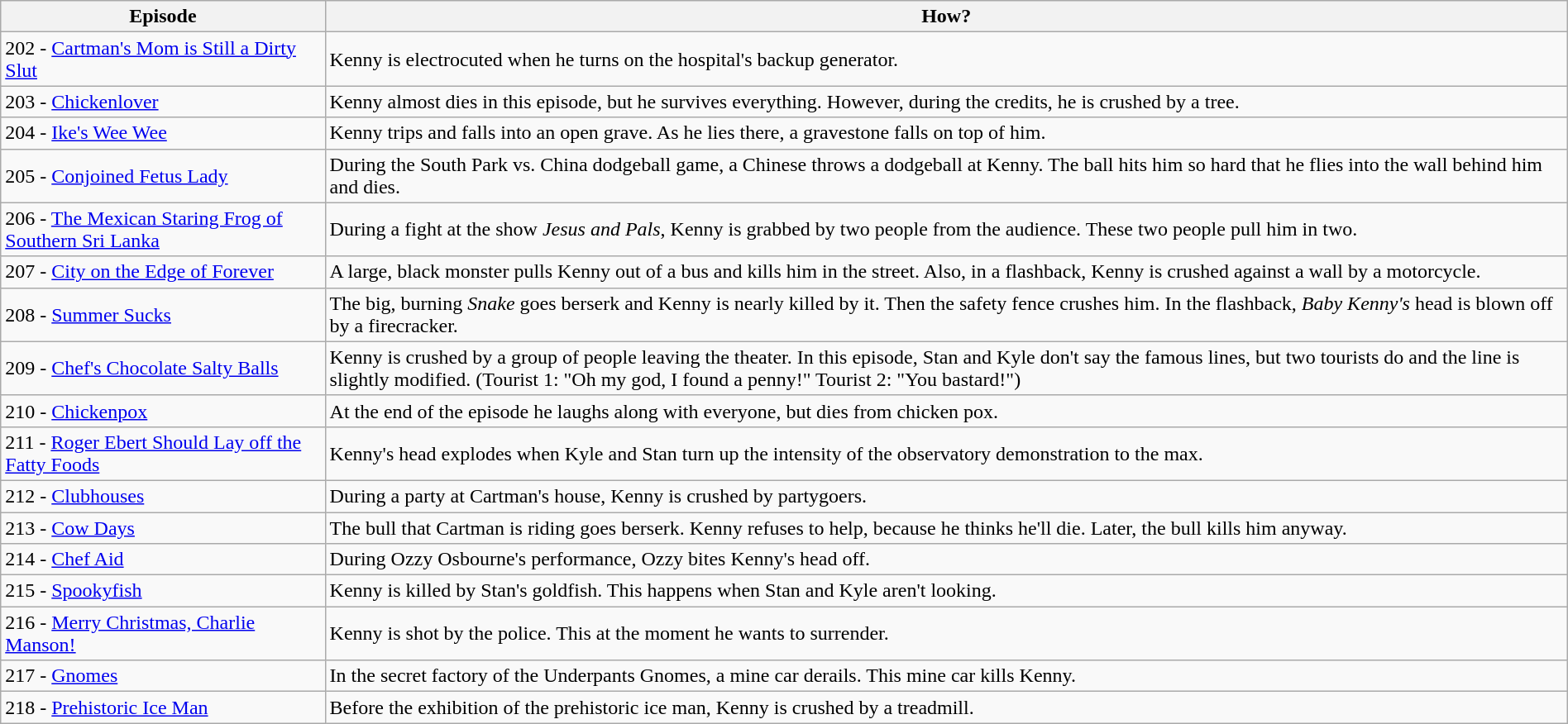<table class="wikitable" width="100%">
<tr>
<th>Episode</th>
<th>How?</th>
</tr>
<tr>
<td>202 - <a href='#'>Cartman's Mom is Still a Dirty Slut</a></td>
<td>Kenny is electrocuted when he turns on the hospital's backup generator.</td>
</tr>
<tr>
<td>203 - <a href='#'>Chickenlover</a></td>
<td>Kenny almost dies in this episode, but he survives everything. However, during the credits, he is crushed by a tree.</td>
</tr>
<tr>
<td>204 - <a href='#'>Ike's Wee Wee</a></td>
<td>Kenny trips and falls into an open grave. As he lies there, a gravestone falls on top of him.</td>
</tr>
<tr>
<td>205 - <a href='#'>Conjoined Fetus Lady</a></td>
<td>During the South Park vs. China dodgeball game, a Chinese throws a dodgeball at Kenny. The ball hits him so hard that he flies into the wall behind him and dies.</td>
</tr>
<tr>
<td>206 - <a href='#'>The Mexican Staring Frog of Southern Sri Lanka</a></td>
<td>During a fight at the show <em>Jesus and Pals</em>, Kenny is grabbed by two people from the audience. These two people pull him in two.</td>
</tr>
<tr>
<td>207 - <a href='#'>City on the Edge of Forever</a></td>
<td>A large, black monster pulls Kenny out of a bus and kills him in the street. Also, in a flashback, Kenny is crushed against a wall by a motorcycle.</td>
</tr>
<tr>
<td>208 - <a href='#'>Summer Sucks</a></td>
<td>The big, burning <em>Snake</em> goes berserk and Kenny is nearly killed by it. Then the safety fence crushes him. In the flashback, <em>Baby Kenny's</em> head is blown off by a firecracker.</td>
</tr>
<tr>
<td>209 - <a href='#'>Chef's Chocolate Salty Balls</a></td>
<td>Kenny is crushed by a group of people leaving the theater. In this episode, Stan and Kyle don't say the famous lines, but two tourists do and the line is slightly modified. (Tourist 1: "Oh my god, I found a penny!" Tourist 2: "You bastard!")</td>
</tr>
<tr>
<td>210 - <a href='#'>Chickenpox</a></td>
<td>At the end of the episode he laughs along with everyone, but dies from chicken pox.</td>
</tr>
<tr>
<td>211 - <a href='#'>Roger Ebert Should Lay off the Fatty Foods</a></td>
<td>Kenny's head explodes when Kyle and Stan turn up the intensity of the observatory demonstration to the max.</td>
</tr>
<tr>
<td>212 - <a href='#'>Clubhouses</a></td>
<td>During a party at Cartman's house, Kenny is crushed by partygoers.</td>
</tr>
<tr>
<td>213 - <a href='#'>Cow Days</a></td>
<td>The bull that Cartman is riding goes berserk. Kenny refuses to help, because he thinks he'll die. Later, the bull kills him anyway.</td>
</tr>
<tr>
<td>214 - <a href='#'>Chef Aid</a></td>
<td>During Ozzy Osbourne's performance, Ozzy bites Kenny's head off.</td>
</tr>
<tr>
<td>215 - <a href='#'>Spookyfish</a></td>
<td>Kenny is killed by Stan's goldfish. This happens when Stan and Kyle aren't looking.</td>
</tr>
<tr>
<td>216 - <a href='#'>Merry Christmas, Charlie Manson!</a></td>
<td>Kenny is shot by the police. This at the moment he wants to surrender.</td>
</tr>
<tr>
<td>217 - <a href='#'>Gnomes</a></td>
<td>In the secret factory of the Underpants Gnomes, a mine car derails. This mine car kills Kenny.</td>
</tr>
<tr>
<td>218 - <a href='#'>Prehistoric Ice Man</a></td>
<td>Before the exhibition of the prehistoric ice man, Kenny is crushed by a treadmill.</td>
</tr>
</table>
